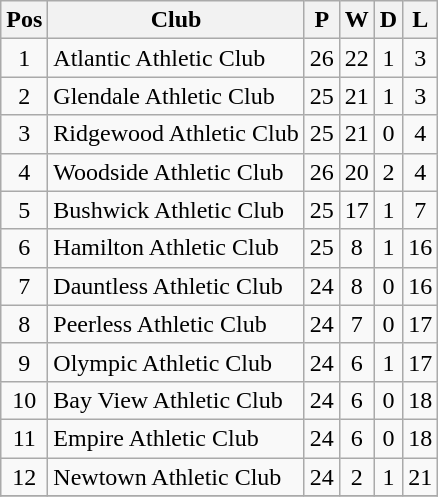<table class="wikitable" style=text-align:center>
<tr>
<th>Pos</th>
<th>Club</th>
<th>P</th>
<th>W</th>
<th>D</th>
<th>L</th>
</tr>
<tr>
<td>1</td>
<td align=left>Atlantic Athletic Club</td>
<td>26</td>
<td>22</td>
<td>1</td>
<td>3</td>
</tr>
<tr>
<td>2</td>
<td align=left>Glendale Athletic Club</td>
<td>25</td>
<td>21</td>
<td>1</td>
<td>3</td>
</tr>
<tr>
<td>3</td>
<td align=left>Ridgewood Athletic Club</td>
<td>25</td>
<td>21</td>
<td>0</td>
<td>4</td>
</tr>
<tr>
<td>4</td>
<td align=left>Woodside Athletic Club</td>
<td>26</td>
<td>20</td>
<td>2</td>
<td>4</td>
</tr>
<tr>
<td>5</td>
<td align=left>Bushwick Athletic Club</td>
<td>25</td>
<td>17</td>
<td>1</td>
<td>7</td>
</tr>
<tr>
<td>6</td>
<td align=left>Hamilton Athletic Club</td>
<td>25</td>
<td>8</td>
<td>1</td>
<td>16</td>
</tr>
<tr>
<td>7</td>
<td align=left>Dauntless Athletic Club</td>
<td>24</td>
<td>8</td>
<td>0</td>
<td>16</td>
</tr>
<tr>
<td>8</td>
<td align=left>Peerless Athletic Club</td>
<td>24</td>
<td>7</td>
<td>0</td>
<td>17</td>
</tr>
<tr>
<td>9</td>
<td align=left>Olympic Athletic Club</td>
<td>24</td>
<td>6</td>
<td>1</td>
<td>17</td>
</tr>
<tr>
<td>10</td>
<td align=left>Bay View Athletic Club</td>
<td>24</td>
<td>6</td>
<td>0</td>
<td>18</td>
</tr>
<tr>
<td>11</td>
<td align=left>Empire Athletic Club</td>
<td>24</td>
<td>6</td>
<td>0</td>
<td>18</td>
</tr>
<tr>
<td>12</td>
<td align=left>Newtown Athletic Club</td>
<td>24</td>
<td>2</td>
<td>1</td>
<td>21</td>
</tr>
<tr>
</tr>
</table>
